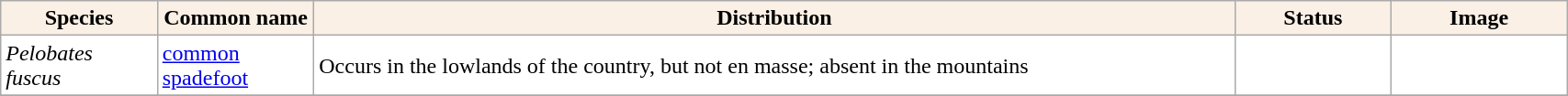<table class="sortable wikitable plainrowheaders" border="0" style="background:#ffffff; width: 90%" align="top" class="sortable wikitable">
<tr ->
<th scope="col" style="background-color:Linen; color:Black; width:10%">Species</th>
<th scope="col" style="background-color:Linen; color:Black; width:10%">Common name</th>
<th scope="col" style="background:Linen; color:Black">Distribution</th>
<th scope="col" style="background-color:Linen; color:Black; width:10%">Status</th>
<th scope="col" style="background:Linen; color:Black; width:120px">Image</th>
</tr>
<tr>
<td !scope="row" style="background:#ffffff"><em>Pelobates fuscus</em></td>
<td><a href='#'>common spadefoot</a></td>
<td>Occurs in the lowlands of the country, but not en masse; absent in the mountains</td>
<td><div></div></td>
<td></td>
</tr>
<tr>
</tr>
</table>
